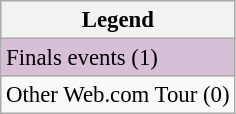<table class="wikitable" style="font-size:95%;">
<tr>
<th>Legend</th>
</tr>
<tr style="background:#D8BFD8;">
<td>Finals events (1)</td>
</tr>
<tr>
<td>Other Web.com Tour (0)</td>
</tr>
</table>
